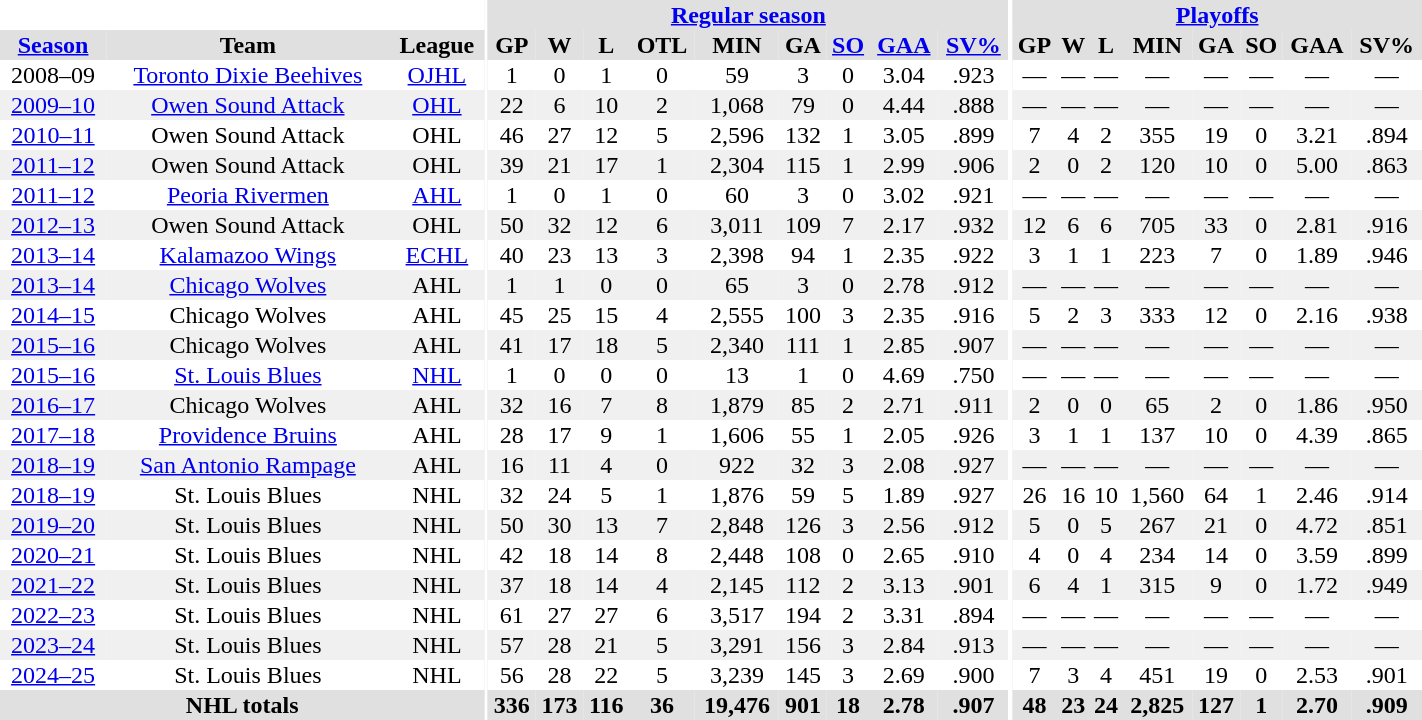<table border="0" cellpadding="1" cellspacing="0" style="width:75%; text-align:center;">
<tr bgcolor="#e0e0e0">
<th colspan="3" bgcolor="#ffffff"></th>
<th rowspan="99" bgcolor="#ffffff"></th>
<th colspan="9" bgcolor="#e0e0e0"><a href='#'>Regular season</a></th>
<th rowspan="99" bgcolor="#ffffff"></th>
<th colspan="8" bgcolor="#e0e0e0"><a href='#'>Playoffs</a></th>
</tr>
<tr bgcolor="#e0e0e0">
<th><a href='#'>Season</a></th>
<th>Team</th>
<th>League</th>
<th>GP</th>
<th>W</th>
<th>L</th>
<th>OTL</th>
<th>MIN</th>
<th>GA</th>
<th><a href='#'>SO</a></th>
<th><a href='#'>GAA</a></th>
<th><a href='#'>SV%</a></th>
<th>GP</th>
<th>W</th>
<th>L</th>
<th>MIN</th>
<th>GA</th>
<th>SO</th>
<th>GAA</th>
<th>SV%</th>
</tr>
<tr>
<td>2008–09</td>
<td><a href='#'>Toronto Dixie Beehives</a></td>
<td><a href='#'>OJHL</a></td>
<td>1</td>
<td>0</td>
<td>1</td>
<td>0</td>
<td>59</td>
<td>3</td>
<td>0</td>
<td>3.04</td>
<td>.923</td>
<td>—</td>
<td>—</td>
<td>—</td>
<td>—</td>
<td>—</td>
<td>—</td>
<td>—</td>
<td>—</td>
</tr>
<tr bgcolor="#f0f0f0">
<td><a href='#'>2009–10</a></td>
<td><a href='#'>Owen Sound Attack</a></td>
<td><a href='#'>OHL</a></td>
<td>22</td>
<td>6</td>
<td>10</td>
<td>2</td>
<td>1,068</td>
<td>79</td>
<td>0</td>
<td>4.44</td>
<td>.888</td>
<td>—</td>
<td>—</td>
<td>—</td>
<td>—</td>
<td>—</td>
<td>—</td>
<td>—</td>
<td>—</td>
</tr>
<tr>
<td><a href='#'>2010–11</a></td>
<td>Owen Sound Attack</td>
<td>OHL</td>
<td>46</td>
<td>27</td>
<td>12</td>
<td>5</td>
<td>2,596</td>
<td>132</td>
<td>1</td>
<td>3.05</td>
<td>.899</td>
<td>7</td>
<td>4</td>
<td>2</td>
<td>355</td>
<td>19</td>
<td>0</td>
<td>3.21</td>
<td>.894</td>
</tr>
<tr bgcolor="#f0f0f0">
<td><a href='#'>2011–12</a></td>
<td>Owen Sound Attack</td>
<td>OHL</td>
<td>39</td>
<td>21</td>
<td>17</td>
<td>1</td>
<td>2,304</td>
<td>115</td>
<td>1</td>
<td>2.99</td>
<td>.906</td>
<td>2</td>
<td>0</td>
<td>2</td>
<td>120</td>
<td>10</td>
<td>0</td>
<td>5.00</td>
<td>.863</td>
</tr>
<tr>
<td><a href='#'>2011–12</a></td>
<td><a href='#'>Peoria Rivermen</a></td>
<td><a href='#'>AHL</a></td>
<td>1</td>
<td>0</td>
<td>1</td>
<td>0</td>
<td>60</td>
<td>3</td>
<td>0</td>
<td>3.02</td>
<td>.921</td>
<td>—</td>
<td>—</td>
<td>—</td>
<td>—</td>
<td>—</td>
<td>—</td>
<td>—</td>
<td>—</td>
</tr>
<tr bgcolor="#f0f0f0">
<td><a href='#'>2012–13</a></td>
<td>Owen Sound Attack</td>
<td>OHL</td>
<td>50</td>
<td>32</td>
<td>12</td>
<td>6</td>
<td>3,011</td>
<td>109</td>
<td>7</td>
<td>2.17</td>
<td>.932</td>
<td>12</td>
<td>6</td>
<td>6</td>
<td>705</td>
<td>33</td>
<td>0</td>
<td>2.81</td>
<td>.916</td>
</tr>
<tr>
<td><a href='#'>2013–14</a></td>
<td><a href='#'>Kalamazoo Wings</a></td>
<td><a href='#'>ECHL</a></td>
<td>40</td>
<td>23</td>
<td>13</td>
<td>3</td>
<td>2,398</td>
<td>94</td>
<td>1</td>
<td>2.35</td>
<td>.922</td>
<td>3</td>
<td>1</td>
<td>1</td>
<td>223</td>
<td>7</td>
<td>0</td>
<td>1.89</td>
<td>.946</td>
</tr>
<tr bgcolor="#f0f0f0">
<td><a href='#'>2013–14</a></td>
<td><a href='#'>Chicago Wolves</a></td>
<td>AHL</td>
<td>1</td>
<td>1</td>
<td>0</td>
<td>0</td>
<td>65</td>
<td>3</td>
<td>0</td>
<td>2.78</td>
<td>.912</td>
<td>—</td>
<td>—</td>
<td>—</td>
<td>—</td>
<td>—</td>
<td>—</td>
<td>—</td>
<td>—</td>
</tr>
<tr>
<td><a href='#'>2014–15</a></td>
<td>Chicago Wolves</td>
<td>AHL</td>
<td>45</td>
<td>25</td>
<td>15</td>
<td>4</td>
<td>2,555</td>
<td>100</td>
<td>3</td>
<td>2.35</td>
<td>.916</td>
<td>5</td>
<td>2</td>
<td>3</td>
<td>333</td>
<td>12</td>
<td>0</td>
<td>2.16</td>
<td>.938</td>
</tr>
<tr bgcolor="#f0f0f0">
<td><a href='#'>2015–16</a></td>
<td>Chicago Wolves</td>
<td>AHL</td>
<td>41</td>
<td>17</td>
<td>18</td>
<td>5</td>
<td>2,340</td>
<td>111</td>
<td>1</td>
<td>2.85</td>
<td>.907</td>
<td>—</td>
<td>—</td>
<td>—</td>
<td>—</td>
<td>—</td>
<td>—</td>
<td>—</td>
<td>—</td>
</tr>
<tr>
<td><a href='#'>2015–16</a></td>
<td><a href='#'>St. Louis Blues</a></td>
<td><a href='#'>NHL</a></td>
<td>1</td>
<td>0</td>
<td>0</td>
<td>0</td>
<td>13</td>
<td>1</td>
<td>0</td>
<td>4.69</td>
<td>.750</td>
<td>—</td>
<td>—</td>
<td>—</td>
<td>—</td>
<td>—</td>
<td>—</td>
<td>—</td>
<td>—</td>
</tr>
<tr bgcolor="#f0f0f0">
<td><a href='#'>2016–17</a></td>
<td>Chicago Wolves</td>
<td>AHL</td>
<td>32</td>
<td>16</td>
<td>7</td>
<td>8</td>
<td>1,879</td>
<td>85</td>
<td>2</td>
<td>2.71</td>
<td>.911</td>
<td>2</td>
<td>0</td>
<td>0</td>
<td>65</td>
<td>2</td>
<td>0</td>
<td>1.86</td>
<td>.950</td>
</tr>
<tr>
<td><a href='#'>2017–18</a></td>
<td><a href='#'>Providence Bruins</a></td>
<td>AHL</td>
<td>28</td>
<td>17</td>
<td>9</td>
<td>1</td>
<td>1,606</td>
<td>55</td>
<td>1</td>
<td>2.05</td>
<td>.926</td>
<td>3</td>
<td>1</td>
<td>1</td>
<td>137</td>
<td>10</td>
<td>0</td>
<td>4.39</td>
<td>.865</td>
</tr>
<tr bgcolor="#f0f0f0">
<td><a href='#'>2018–19</a></td>
<td><a href='#'>San Antonio Rampage</a></td>
<td>AHL</td>
<td>16</td>
<td>11</td>
<td>4</td>
<td>0</td>
<td>922</td>
<td>32</td>
<td>3</td>
<td>2.08</td>
<td>.927</td>
<td>—</td>
<td>—</td>
<td>—</td>
<td>—</td>
<td>—</td>
<td>—</td>
<td>—</td>
<td>—</td>
</tr>
<tr>
<td><a href='#'>2018–19</a></td>
<td>St. Louis Blues</td>
<td>NHL</td>
<td>32</td>
<td>24</td>
<td>5</td>
<td>1</td>
<td>1,876</td>
<td>59</td>
<td>5</td>
<td>1.89</td>
<td>.927</td>
<td>26</td>
<td>16</td>
<td>10</td>
<td>1,560</td>
<td>64</td>
<td>1</td>
<td>2.46</td>
<td>.914</td>
</tr>
<tr bgcolor="#f0f0f0">
<td><a href='#'>2019–20</a></td>
<td>St. Louis Blues</td>
<td>NHL</td>
<td>50</td>
<td>30</td>
<td>13</td>
<td>7</td>
<td>2,848</td>
<td>126</td>
<td>3</td>
<td>2.56</td>
<td>.912</td>
<td>5</td>
<td>0</td>
<td>5</td>
<td>267</td>
<td>21</td>
<td>0</td>
<td>4.72</td>
<td>.851</td>
</tr>
<tr>
<td><a href='#'>2020–21</a></td>
<td>St. Louis Blues</td>
<td>NHL</td>
<td>42</td>
<td>18</td>
<td>14</td>
<td>8</td>
<td>2,448</td>
<td>108</td>
<td>0</td>
<td>2.65</td>
<td>.910</td>
<td>4</td>
<td>0</td>
<td>4</td>
<td>234</td>
<td>14</td>
<td>0</td>
<td>3.59</td>
<td>.899</td>
</tr>
<tr bgcolor="#f0f0f0">
<td><a href='#'>2021–22</a></td>
<td>St. Louis Blues</td>
<td>NHL</td>
<td>37</td>
<td>18</td>
<td>14</td>
<td>4</td>
<td>2,145</td>
<td>112</td>
<td>2</td>
<td>3.13</td>
<td>.901</td>
<td>6</td>
<td>4</td>
<td>1</td>
<td>315</td>
<td>9</td>
<td>0</td>
<td>1.72</td>
<td>.949</td>
</tr>
<tr>
<td><a href='#'>2022–23</a></td>
<td>St. Louis Blues</td>
<td>NHL</td>
<td>61</td>
<td>27</td>
<td>27</td>
<td>6</td>
<td>3,517</td>
<td>194</td>
<td>2</td>
<td>3.31</td>
<td>.894</td>
<td>—</td>
<td>—</td>
<td>—</td>
<td>—</td>
<td>—</td>
<td>—</td>
<td>—</td>
<td>—</td>
</tr>
<tr bgcolor="#f0f0f0">
<td><a href='#'>2023–24</a></td>
<td>St. Louis Blues</td>
<td>NHL</td>
<td>57</td>
<td>28</td>
<td>21</td>
<td>5</td>
<td>3,291</td>
<td>156</td>
<td>3</td>
<td>2.84</td>
<td>.913</td>
<td>—</td>
<td>—</td>
<td>—</td>
<td>—</td>
<td>—</td>
<td>—</td>
<td>—</td>
<td>—</td>
</tr>
<tr>
<td><a href='#'>2024–25</a></td>
<td>St. Louis Blues</td>
<td>NHL</td>
<td>56</td>
<td>28</td>
<td>22</td>
<td>5</td>
<td>3,239</td>
<td>145</td>
<td>3</td>
<td>2.69</td>
<td>.900</td>
<td>7</td>
<td>3</td>
<td>4</td>
<td>451</td>
<td>19</td>
<td>0</td>
<td>2.53</td>
<td>.901</td>
</tr>
<tr bgcolor="#e0e0e0">
<th colspan="3">NHL totals</th>
<th>336</th>
<th>173</th>
<th>116</th>
<th>36</th>
<th>19,476</th>
<th>901</th>
<th>18</th>
<th>2.78</th>
<th>.907</th>
<th>48</th>
<th>23</th>
<th>24</th>
<th>2,825</th>
<th>127</th>
<th>1</th>
<th>2.70</th>
<th>.909</th>
</tr>
</table>
